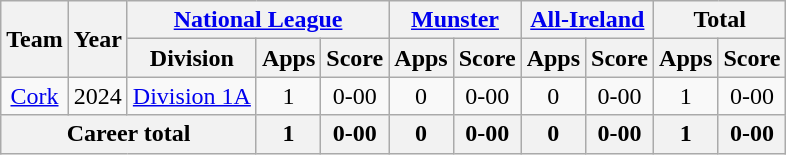<table class="wikitable" style="text-align:center">
<tr>
<th rowspan="2">Team</th>
<th rowspan="2">Year</th>
<th colspan="3"><a href='#'>National League</a></th>
<th colspan="2"><a href='#'>Munster</a></th>
<th colspan="2"><a href='#'>All-Ireland</a></th>
<th colspan="2">Total</th>
</tr>
<tr>
<th>Division</th>
<th>Apps</th>
<th>Score</th>
<th>Apps</th>
<th>Score</th>
<th>Apps</th>
<th>Score</th>
<th>Apps</th>
<th>Score</th>
</tr>
<tr>
<td rowspan="1"><a href='#'>Cork</a></td>
<td>2024</td>
<td rowspan="1"><a href='#'>Division 1A</a></td>
<td>1</td>
<td>0-00</td>
<td>0</td>
<td>0-00</td>
<td>0</td>
<td>0-00</td>
<td>1</td>
<td>0-00</td>
</tr>
<tr>
<th colspan="3">Career total</th>
<th>1</th>
<th>0-00</th>
<th>0</th>
<th>0-00</th>
<th>0</th>
<th>0-00</th>
<th>1</th>
<th>0-00</th>
</tr>
</table>
